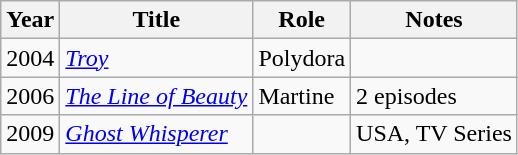<table class="wikitable">
<tr>
<th>Year</th>
<th>Title</th>
<th>Role</th>
<th>Notes</th>
</tr>
<tr>
<td>2004</td>
<td><em><a href='#'>Troy</a></em></td>
<td>Polydora</td>
<td></td>
</tr>
<tr>
<td>2006</td>
<td><em><a href='#'>The Line of Beauty</a></em></td>
<td>Martine</td>
<td>2 episodes</td>
</tr>
<tr>
<td>2009</td>
<td><em><a href='#'>Ghost Whisperer</a></em></td>
<td></td>
<td>USA, TV Series</td>
</tr>
</table>
